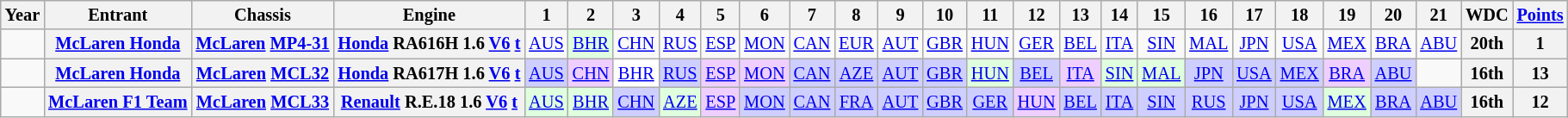<table class="wikitable" style="text-align:center; font-size:85%">
<tr>
<th>Year</th>
<th>Entrant</th>
<th>Chassis</th>
<th>Engine</th>
<th>1</th>
<th>2</th>
<th>3</th>
<th>4</th>
<th>5</th>
<th>6</th>
<th>7</th>
<th>8</th>
<th>9</th>
<th>10</th>
<th>11</th>
<th>12</th>
<th>13</th>
<th>14</th>
<th>15</th>
<th>16</th>
<th>17</th>
<th>18</th>
<th>19</th>
<th>20</th>
<th>21</th>
<th>WDC</th>
<th><a href='#'>Points</a></th>
</tr>
<tr>
<td></td>
<th nowrap><a href='#'>McLaren Honda</a></th>
<th nowrap><a href='#'>McLaren</a> <a href='#'>MP4-31</a></th>
<th nowrap><a href='#'>Honda</a> RA616H 1.6 <a href='#'>V6</a> <a href='#'>t</a></th>
<td><a href='#'>AUS</a></td>
<td style="background:#DFFFDF;"><a href='#'>BHR</a><br></td>
<td><a href='#'>CHN</a></td>
<td><a href='#'>RUS</a></td>
<td><a href='#'>ESP</a></td>
<td><a href='#'>MON</a></td>
<td><a href='#'>CAN</a></td>
<td><a href='#'>EUR</a></td>
<td><a href='#'>AUT</a></td>
<td><a href='#'>GBR</a></td>
<td><a href='#'>HUN</a></td>
<td><a href='#'>GER</a></td>
<td><a href='#'>BEL</a></td>
<td><a href='#'>ITA</a></td>
<td><a href='#'>SIN</a></td>
<td><a href='#'>MAL</a></td>
<td><a href='#'>JPN</a></td>
<td><a href='#'>USA</a></td>
<td><a href='#'>MEX</a></td>
<td><a href='#'>BRA</a></td>
<td><a href='#'>ABU</a></td>
<th>20th</th>
<th>1</th>
</tr>
<tr>
<td></td>
<th nowrap><a href='#'>McLaren Honda</a></th>
<th nowrap><a href='#'>McLaren</a> <a href='#'>MCL32</a></th>
<th nowrap><a href='#'>Honda</a> RA617H 1.6 <a href='#'>V6</a> <a href='#'>t</a></th>
<td style="background:#CFCFFF;"><a href='#'>AUS</a><br></td>
<td style="background:#EFCFFF;"><a href='#'>CHN</a><br></td>
<td style="background:#FFFFFF;"><a href='#'>BHR</a><br></td>
<td style="background:#CFCFFF;"><a href='#'>RUS</a><br></td>
<td style="background:#EFCFFF;"><a href='#'>ESP</a><br></td>
<td style="background:#EFCFFF;"><a href='#'>MON</a><br></td>
<td style="background:#CFCFFF;"><a href='#'>CAN</a><br></td>
<td style="background:#CFCFFF;"><a href='#'>AZE</a><br></td>
<td style="background:#CFCFFF;"><a href='#'>AUT</a><br></td>
<td style="background:#CFCFFF;"><a href='#'>GBR</a><br></td>
<td style="background:#DFFFDF;"><a href='#'>HUN</a><br></td>
<td style="background:#CFCFFF;"><a href='#'>BEL</a><br></td>
<td style="background:#EFCFFF;"><a href='#'>ITA</a><br></td>
<td style="background:#DFFFDF;"><a href='#'>SIN</a><br></td>
<td style="background:#DFFFDF;"><a href='#'>MAL</a><br></td>
<td style="background:#CFCFFF;"><a href='#'>JPN</a><br></td>
<td style="background:#CFCFFF;"><a href='#'>USA</a><br></td>
<td style="background:#CFCFFF;"><a href='#'>MEX</a><br></td>
<td style="background:#EFCFFF;"><a href='#'>BRA</a><br></td>
<td style="background:#CFCFFF;"><a href='#'>ABU</a><br></td>
<td></td>
<th>16th</th>
<th>13</th>
</tr>
<tr>
<td></td>
<th nowrap><a href='#'>McLaren F1 Team</a></th>
<th nowrap><a href='#'>McLaren</a> <a href='#'>MCL33</a></th>
<th nowrap><a href='#'>Renault</a> R.E.18 1.6 <a href='#'>V6</a> <a href='#'>t</a></th>
<td style="background:#DFFFDF;"><a href='#'>AUS</a><br></td>
<td style="background:#DFFFDF;"><a href='#'>BHR</a><br></td>
<td style="background:#CFCFFF;"><a href='#'>CHN</a><br></td>
<td style="background:#DFFFDF;"><a href='#'>AZE</a><br></td>
<td style="background:#EFCFFF;"><a href='#'>ESP</a><br></td>
<td style="background:#CFCFFF;"><a href='#'>MON</a><br></td>
<td style="background:#CFCFFF;"><a href='#'>CAN</a><br></td>
<td style="background:#CFCFFF;"><a href='#'>FRA</a><br></td>
<td style="background:#CFCFFF;"><a href='#'>AUT</a><br></td>
<td style="background:#CFCFFF;"><a href='#'>GBR</a><br></td>
<td style="background:#CFCFFF;"><a href='#'>GER</a><br></td>
<td style="background:#EFCFFF;"><a href='#'>HUN</a><br></td>
<td style="background:#CFCFFF;"><a href='#'>BEL</a><br></td>
<td style="background:#CFCFFF;"><a href='#'>ITA</a><br></td>
<td style="background:#CFCFFF;"><a href='#'>SIN</a><br></td>
<td style="background:#CFCFFF;"><a href='#'>RUS</a><br></td>
<td style="background:#CFCFFF;"><a href='#'>JPN</a><br></td>
<td style="background:#CFCFFF;"><a href='#'>USA</a><br></td>
<td style="background:#DFFFDF;"><a href='#'>MEX</a><br></td>
<td style="background:#CFCFFF;"><a href='#'>BRA</a><br></td>
<td style="background:#CFCFFF;"><a href='#'>ABU</a><br></td>
<th>16th</th>
<th>12</th>
</tr>
</table>
